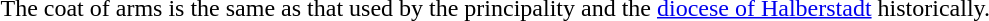<table>
<tr valign=top>
<td></td>
<td>The coat of arms is the same as that used by the principality and the <a href='#'>diocese of Halberstadt</a> historically.</td>
</tr>
</table>
